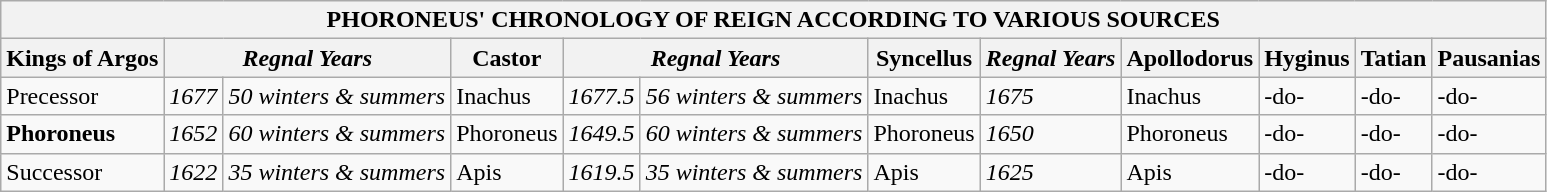<table class="wikitable">
<tr>
<th colspan="12">PHORONEUS' CHRONOLOGY OF REIGN ACCORDING TO VARIOUS SOURCES</th>
</tr>
<tr>
<th>Kings of Argos</th>
<th colspan="2"><em>Regnal Years</em></th>
<th>Castor</th>
<th colspan="2"><em>Regnal Years</em></th>
<th>Syncellus</th>
<th><em>Regnal Years</em></th>
<th>Apollodorus</th>
<th>Hyginus</th>
<th>Tatian</th>
<th>Pausanias</th>
</tr>
<tr>
<td>Precessor</td>
<td><em>1677</em></td>
<td><em>50 winters & summers</em></td>
<td>Inachus</td>
<td><em>1677.5</em><td><em>56 winters & summers</em></td></td>
<td>Inachus</td>
<td><em>1675</em></td>
<td>Inachus</td>
<td>-do-</td>
<td>-do-</td>
<td>-do-</td>
</tr>
<tr>
<td><strong>Phoroneus</strong></td>
<td><em>1652</em></td>
<td><em>60 winters & summers</em></td>
<td>Phoroneus</td>
<td><em>1649.5</em></td>
<td><em>60 winters & summers</em></td>
<td>Phoroneus</td>
<td><em>1650</em></td>
<td>Phoroneus</td>
<td>-do-</td>
<td>-do-</td>
<td>-do-</td>
</tr>
<tr>
<td>Successor</td>
<td><em>1622</em></td>
<td><em>35 winters & summers</em></td>
<td>Apis</td>
<td><em>1619.5</em></td>
<td><em>35 winters & summers</em></td>
<td>Apis<td><em>1625</em></td></td>
<td>Apis<td>-do-</td><td>-do-</td></td>
<td>-do-</td>
</tr>
</table>
